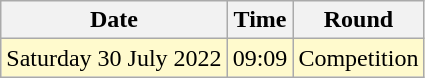<table class="wikitable">
<tr>
<th>Date</th>
<th>Time</th>
<th>Round</th>
</tr>
<tr>
<td style="background:lemonchiffon">Saturday 30 July 2022</td>
<td style="background:lemonchiffon">09:09</td>
<td style="background:lemonchiffon">Competition</td>
</tr>
</table>
